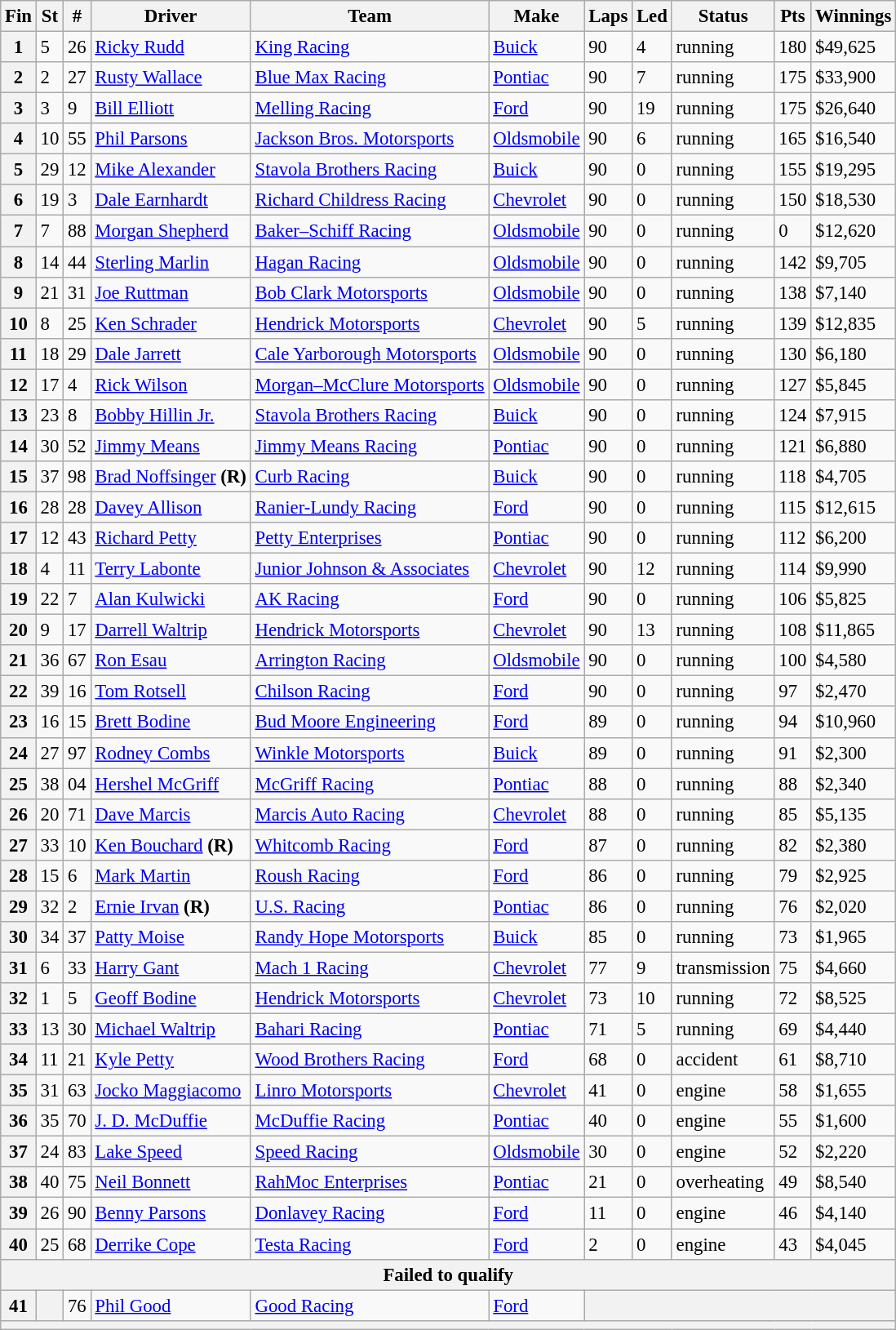<table class="wikitable" style="font-size:95%">
<tr>
<th>Fin</th>
<th>St</th>
<th>#</th>
<th>Driver</th>
<th>Team</th>
<th>Make</th>
<th>Laps</th>
<th>Led</th>
<th>Status</th>
<th>Pts</th>
<th>Winnings</th>
</tr>
<tr>
<th>1</th>
<td>5</td>
<td>26</td>
<td><a href='#'>Ricky Rudd</a></td>
<td><a href='#'>King Racing</a></td>
<td><a href='#'>Buick</a></td>
<td>90</td>
<td>4</td>
<td>running</td>
<td>180</td>
<td>$49,625</td>
</tr>
<tr>
<th>2</th>
<td>2</td>
<td>27</td>
<td><a href='#'>Rusty Wallace</a></td>
<td><a href='#'>Blue Max Racing</a></td>
<td><a href='#'>Pontiac</a></td>
<td>90</td>
<td>7</td>
<td>running</td>
<td>175</td>
<td>$33,900</td>
</tr>
<tr>
<th>3</th>
<td>3</td>
<td>9</td>
<td><a href='#'>Bill Elliott</a></td>
<td><a href='#'>Melling Racing</a></td>
<td><a href='#'>Ford</a></td>
<td>90</td>
<td>19</td>
<td>running</td>
<td>175</td>
<td>$26,640</td>
</tr>
<tr>
<th>4</th>
<td>10</td>
<td>55</td>
<td><a href='#'>Phil Parsons</a></td>
<td><a href='#'>Jackson Bros. Motorsports</a></td>
<td><a href='#'>Oldsmobile</a></td>
<td>90</td>
<td>6</td>
<td>running</td>
<td>165</td>
<td>$16,540</td>
</tr>
<tr>
<th>5</th>
<td>29</td>
<td>12</td>
<td><a href='#'>Mike Alexander</a></td>
<td><a href='#'>Stavola Brothers Racing</a></td>
<td><a href='#'>Buick</a></td>
<td>90</td>
<td>0</td>
<td>running</td>
<td>155</td>
<td>$19,295</td>
</tr>
<tr>
<th>6</th>
<td>19</td>
<td>3</td>
<td><a href='#'>Dale Earnhardt</a></td>
<td><a href='#'>Richard Childress Racing</a></td>
<td><a href='#'>Chevrolet</a></td>
<td>90</td>
<td>0</td>
<td>running</td>
<td>150</td>
<td>$18,530</td>
</tr>
<tr>
<th>7</th>
<td>7</td>
<td>88</td>
<td><a href='#'>Morgan Shepherd</a></td>
<td><a href='#'>Baker–Schiff Racing</a></td>
<td><a href='#'>Oldsmobile</a></td>
<td>90</td>
<td>0</td>
<td>running</td>
<td>0</td>
<td>$12,620</td>
</tr>
<tr>
<th>8</th>
<td>14</td>
<td>44</td>
<td><a href='#'>Sterling Marlin</a></td>
<td><a href='#'>Hagan Racing</a></td>
<td><a href='#'>Oldsmobile</a></td>
<td>90</td>
<td>0</td>
<td>running</td>
<td>142</td>
<td>$9,705</td>
</tr>
<tr>
<th>9</th>
<td>21</td>
<td>31</td>
<td><a href='#'>Joe Ruttman</a></td>
<td><a href='#'>Bob Clark Motorsports</a></td>
<td><a href='#'>Oldsmobile</a></td>
<td>90</td>
<td>0</td>
<td>running</td>
<td>138</td>
<td>$7,140</td>
</tr>
<tr>
<th>10</th>
<td>8</td>
<td>25</td>
<td><a href='#'>Ken Schrader</a></td>
<td><a href='#'>Hendrick Motorsports</a></td>
<td><a href='#'>Chevrolet</a></td>
<td>90</td>
<td>5</td>
<td>running</td>
<td>139</td>
<td>$12,835</td>
</tr>
<tr>
<th>11</th>
<td>18</td>
<td>29</td>
<td><a href='#'>Dale Jarrett</a></td>
<td><a href='#'>Cale Yarborough Motorsports</a></td>
<td><a href='#'>Oldsmobile</a></td>
<td>90</td>
<td>0</td>
<td>running</td>
<td>130</td>
<td>$6,180</td>
</tr>
<tr>
<th>12</th>
<td>17</td>
<td>4</td>
<td><a href='#'>Rick Wilson</a></td>
<td><a href='#'>Morgan–McClure Motorsports</a></td>
<td><a href='#'>Oldsmobile</a></td>
<td>90</td>
<td>0</td>
<td>running</td>
<td>127</td>
<td>$5,845</td>
</tr>
<tr>
<th>13</th>
<td>23</td>
<td>8</td>
<td><a href='#'>Bobby Hillin Jr.</a></td>
<td><a href='#'>Stavola Brothers Racing</a></td>
<td><a href='#'>Buick</a></td>
<td>90</td>
<td>0</td>
<td>running</td>
<td>124</td>
<td>$7,915</td>
</tr>
<tr>
<th>14</th>
<td>30</td>
<td>52</td>
<td><a href='#'>Jimmy Means</a></td>
<td><a href='#'>Jimmy Means Racing</a></td>
<td><a href='#'>Pontiac</a></td>
<td>90</td>
<td>0</td>
<td>running</td>
<td>121</td>
<td>$6,880</td>
</tr>
<tr>
<th>15</th>
<td>37</td>
<td>98</td>
<td><a href='#'>Brad Noffsinger</a> <strong>(R)</strong></td>
<td><a href='#'>Curb Racing</a></td>
<td><a href='#'>Buick</a></td>
<td>90</td>
<td>0</td>
<td>running</td>
<td>118</td>
<td>$4,705</td>
</tr>
<tr>
<th>16</th>
<td>28</td>
<td>28</td>
<td><a href='#'>Davey Allison</a></td>
<td><a href='#'>Ranier-Lundy Racing</a></td>
<td><a href='#'>Ford</a></td>
<td>90</td>
<td>0</td>
<td>running</td>
<td>115</td>
<td>$12,615</td>
</tr>
<tr>
<th>17</th>
<td>12</td>
<td>43</td>
<td><a href='#'>Richard Petty</a></td>
<td><a href='#'>Petty Enterprises</a></td>
<td><a href='#'>Pontiac</a></td>
<td>90</td>
<td>0</td>
<td>running</td>
<td>112</td>
<td>$6,200</td>
</tr>
<tr>
<th>18</th>
<td>4</td>
<td>11</td>
<td><a href='#'>Terry Labonte</a></td>
<td><a href='#'>Junior Johnson & Associates</a></td>
<td><a href='#'>Chevrolet</a></td>
<td>90</td>
<td>12</td>
<td>running</td>
<td>114</td>
<td>$9,990</td>
</tr>
<tr>
<th>19</th>
<td>22</td>
<td>7</td>
<td><a href='#'>Alan Kulwicki</a></td>
<td><a href='#'>AK Racing</a></td>
<td><a href='#'>Ford</a></td>
<td>90</td>
<td>0</td>
<td>running</td>
<td>106</td>
<td>$5,825</td>
</tr>
<tr>
<th>20</th>
<td>9</td>
<td>17</td>
<td><a href='#'>Darrell Waltrip</a></td>
<td><a href='#'>Hendrick Motorsports</a></td>
<td><a href='#'>Chevrolet</a></td>
<td>90</td>
<td>13</td>
<td>running</td>
<td>108</td>
<td>$11,865</td>
</tr>
<tr>
<th>21</th>
<td>36</td>
<td>67</td>
<td><a href='#'>Ron Esau</a></td>
<td><a href='#'>Arrington Racing</a></td>
<td><a href='#'>Oldsmobile</a></td>
<td>90</td>
<td>0</td>
<td>running</td>
<td>100</td>
<td>$4,580</td>
</tr>
<tr>
<th>22</th>
<td>39</td>
<td>16</td>
<td><a href='#'>Tom Rotsell</a></td>
<td><a href='#'>Chilson Racing</a></td>
<td><a href='#'>Ford</a></td>
<td>90</td>
<td>0</td>
<td>running</td>
<td>97</td>
<td>$2,470</td>
</tr>
<tr>
<th>23</th>
<td>16</td>
<td>15</td>
<td><a href='#'>Brett Bodine</a></td>
<td><a href='#'>Bud Moore Engineering</a></td>
<td><a href='#'>Ford</a></td>
<td>89</td>
<td>0</td>
<td>running</td>
<td>94</td>
<td>$10,960</td>
</tr>
<tr>
<th>24</th>
<td>27</td>
<td>97</td>
<td><a href='#'>Rodney Combs</a></td>
<td><a href='#'>Winkle Motorsports</a></td>
<td><a href='#'>Buick</a></td>
<td>89</td>
<td>0</td>
<td>running</td>
<td>91</td>
<td>$2,300</td>
</tr>
<tr>
<th>25</th>
<td>38</td>
<td>04</td>
<td><a href='#'>Hershel McGriff</a></td>
<td><a href='#'>McGriff Racing</a></td>
<td><a href='#'>Pontiac</a></td>
<td>88</td>
<td>0</td>
<td>running</td>
<td>88</td>
<td>$2,340</td>
</tr>
<tr>
<th>26</th>
<td>20</td>
<td>71</td>
<td><a href='#'>Dave Marcis</a></td>
<td><a href='#'>Marcis Auto Racing</a></td>
<td><a href='#'>Chevrolet</a></td>
<td>88</td>
<td>0</td>
<td>running</td>
<td>85</td>
<td>$5,135</td>
</tr>
<tr>
<th>27</th>
<td>33</td>
<td>10</td>
<td><a href='#'>Ken Bouchard</a> <strong>(R)</strong></td>
<td><a href='#'>Whitcomb Racing</a></td>
<td><a href='#'>Ford</a></td>
<td>87</td>
<td>0</td>
<td>running</td>
<td>82</td>
<td>$2,380</td>
</tr>
<tr>
<th>28</th>
<td>15</td>
<td>6</td>
<td><a href='#'>Mark Martin</a></td>
<td><a href='#'>Roush Racing</a></td>
<td><a href='#'>Ford</a></td>
<td>86</td>
<td>0</td>
<td>running</td>
<td>79</td>
<td>$2,925</td>
</tr>
<tr>
<th>29</th>
<td>32</td>
<td>2</td>
<td><a href='#'>Ernie Irvan</a> <strong>(R)</strong></td>
<td><a href='#'>U.S. Racing</a></td>
<td><a href='#'>Pontiac</a></td>
<td>86</td>
<td>0</td>
<td>running</td>
<td>76</td>
<td>$2,020</td>
</tr>
<tr>
<th>30</th>
<td>34</td>
<td>37</td>
<td><a href='#'>Patty Moise</a></td>
<td><a href='#'>Randy Hope Motorsports</a></td>
<td><a href='#'>Buick</a></td>
<td>85</td>
<td>0</td>
<td>running</td>
<td>73</td>
<td>$1,965</td>
</tr>
<tr>
<th>31</th>
<td>6</td>
<td>33</td>
<td><a href='#'>Harry Gant</a></td>
<td><a href='#'>Mach 1 Racing</a></td>
<td><a href='#'>Chevrolet</a></td>
<td>77</td>
<td>9</td>
<td>transmission</td>
<td>75</td>
<td>$4,660</td>
</tr>
<tr>
<th>32</th>
<td>1</td>
<td>5</td>
<td><a href='#'>Geoff Bodine</a></td>
<td><a href='#'>Hendrick Motorsports</a></td>
<td><a href='#'>Chevrolet</a></td>
<td>73</td>
<td>10</td>
<td>running</td>
<td>72</td>
<td>$8,525</td>
</tr>
<tr>
<th>33</th>
<td>13</td>
<td>30</td>
<td><a href='#'>Michael Waltrip</a></td>
<td><a href='#'>Bahari Racing</a></td>
<td><a href='#'>Pontiac</a></td>
<td>71</td>
<td>5</td>
<td>running</td>
<td>69</td>
<td>$4,440</td>
</tr>
<tr>
<th>34</th>
<td>11</td>
<td>21</td>
<td><a href='#'>Kyle Petty</a></td>
<td><a href='#'>Wood Brothers Racing</a></td>
<td><a href='#'>Ford</a></td>
<td>68</td>
<td>0</td>
<td>accident</td>
<td>61</td>
<td>$8,710</td>
</tr>
<tr>
<th>35</th>
<td>31</td>
<td>63</td>
<td><a href='#'>Jocko Maggiacomo</a></td>
<td><a href='#'>Linro Motorsports</a></td>
<td><a href='#'>Chevrolet</a></td>
<td>41</td>
<td>0</td>
<td>engine</td>
<td>58</td>
<td>$1,655</td>
</tr>
<tr>
<th>36</th>
<td>35</td>
<td>70</td>
<td><a href='#'>J. D. McDuffie</a></td>
<td><a href='#'>McDuffie Racing</a></td>
<td><a href='#'>Pontiac</a></td>
<td>40</td>
<td>0</td>
<td>engine</td>
<td>55</td>
<td>$1,600</td>
</tr>
<tr>
<th>37</th>
<td>24</td>
<td>83</td>
<td><a href='#'>Lake Speed</a></td>
<td><a href='#'>Speed Racing</a></td>
<td><a href='#'>Oldsmobile</a></td>
<td>30</td>
<td>0</td>
<td>engine</td>
<td>52</td>
<td>$2,220</td>
</tr>
<tr>
<th>38</th>
<td>40</td>
<td>75</td>
<td><a href='#'>Neil Bonnett</a></td>
<td><a href='#'>RahMoc Enterprises</a></td>
<td><a href='#'>Pontiac</a></td>
<td>21</td>
<td>0</td>
<td>overheating</td>
<td>49</td>
<td>$8,540</td>
</tr>
<tr>
<th>39</th>
<td>26</td>
<td>90</td>
<td><a href='#'>Benny Parsons</a></td>
<td><a href='#'>Donlavey Racing</a></td>
<td><a href='#'>Ford</a></td>
<td>11</td>
<td>0</td>
<td>engine</td>
<td>46</td>
<td>$4,140</td>
</tr>
<tr>
<th>40</th>
<td>25</td>
<td>68</td>
<td><a href='#'>Derrike Cope</a></td>
<td><a href='#'>Testa Racing</a></td>
<td><a href='#'>Ford</a></td>
<td>2</td>
<td>0</td>
<td>engine</td>
<td>43</td>
<td>$4,045</td>
</tr>
<tr>
<th colspan="11">Failed to qualify</th>
</tr>
<tr>
<th>41</th>
<th></th>
<td>76</td>
<td><a href='#'>Phil Good</a></td>
<td><a href='#'>Good Racing</a></td>
<td><a href='#'>Ford</a></td>
<th colspan="5"></th>
</tr>
<tr>
<th colspan="11"></th>
</tr>
</table>
